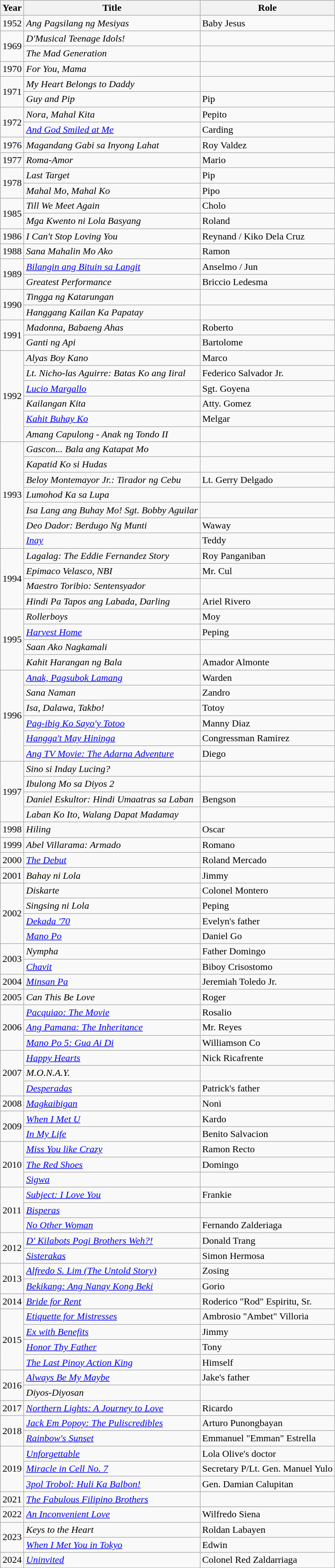<table class="wikitable">
<tr>
<th>Year</th>
<th>Title</th>
<th>Role</th>
</tr>
<tr>
<td>1952</td>
<td><em>Ang Pagsilang ng Mesiyas</em></td>
<td>Baby Jesus</td>
</tr>
<tr>
<td rowspan="2">1969</td>
<td><em>D'Musical Teenage Idols!</em></td>
<td></td>
</tr>
<tr>
<td><em>The Mad Generation</em></td>
<td></td>
</tr>
<tr>
<td>1970</td>
<td><em>For You, Mama</em></td>
<td></td>
</tr>
<tr>
<td rowspan="2">1971</td>
<td><em>My Heart Belongs to Daddy</em></td>
<td></td>
</tr>
<tr>
<td><em>Guy and Pip</em></td>
<td>Pip</td>
</tr>
<tr>
<td rowspan="2">1972</td>
<td><em>Nora, Mahal Kita</em></td>
<td>Pepito </td>
</tr>
<tr>
<td><em><a href='#'>And God Smiled at Me</a></em></td>
<td>Carding </td>
</tr>
<tr>
<td>1976</td>
<td><em>Magandang Gabi sa Inyong Lahat</em></td>
<td>Roy Valdez</td>
</tr>
<tr>
<td>1977</td>
<td><em>Roma-Amor</em></td>
<td>Mario</td>
</tr>
<tr>
<td rowspan="2">1978</td>
<td><em>Last Target</em></td>
<td>Pip</td>
</tr>
<tr>
<td><em>Mahal Mo, Mahal Ko</em></td>
<td>Pipo</td>
</tr>
<tr>
<td rowspan="2">1985</td>
<td><em>Till We Meet Again</em></td>
<td>Cholo</td>
</tr>
<tr>
<td><em>Mga Kwento ni Lola Basyang</em></td>
<td>Roland</td>
</tr>
<tr>
<td>1986</td>
<td><em>I Can't Stop Loving You</em></td>
<td>Reynand / Kiko Dela Cruz</td>
</tr>
<tr>
<td>1988</td>
<td><em>Sana Mahalin Mo Ako</em></td>
<td>Ramon</td>
</tr>
<tr>
<td rowspan="2">1989</td>
<td><em><a href='#'>Bilangin ang Bituin sa Langit</a></em></td>
<td>Anselmo / Jun</td>
</tr>
<tr>
<td><em>Greatest Performance</em></td>
<td>Briccio Ledesma</td>
</tr>
<tr>
<td rowspan="2">1990</td>
<td><em>Tingga ng Katarungan</em></td>
<td></td>
</tr>
<tr>
<td><em>Hanggang Kailan Ka Papatay</em></td>
<td></td>
</tr>
<tr>
<td rowspan="2">1991</td>
<td><em>Madonna, Babaeng Ahas</em></td>
<td>Roberto</td>
</tr>
<tr>
<td><em>Ganti ng Api</em></td>
<td>Bartolome</td>
</tr>
<tr>
<td rowspan="6">1992</td>
<td><em>Alyas Boy Kano</em></td>
<td>Marco</td>
</tr>
<tr>
<td><em>Lt. Nicho-las Aguirre: Batas Ko ang Iiral</em></td>
<td>Federico Salvador Jr.</td>
</tr>
<tr>
<td><em><a href='#'>Lucio Margallo</a></em></td>
<td>Sgt. Goyena</td>
</tr>
<tr>
<td><em>Kailangan Kita</em></td>
<td>Atty. Gomez</td>
</tr>
<tr>
<td><em><a href='#'>Kahit Buhay Ko</a></em></td>
<td>Melgar</td>
</tr>
<tr>
<td><em>Amang Capulong - Anak ng Tondo II</em></td>
<td></td>
</tr>
<tr>
<td rowspan="7">1993</td>
<td><em>Gascon... Bala ang Katapat Mo</em></td>
<td></td>
</tr>
<tr>
<td><em>Kapatid Ko si Hudas</em></td>
<td></td>
</tr>
<tr>
<td><em>Beloy Montemayor Jr.: Tirador ng Cebu</em></td>
<td>Lt. Gerry Delgado</td>
</tr>
<tr>
<td><em>Lumohod Ka sa Lupa</em></td>
<td></td>
</tr>
<tr>
<td><em>Isa Lang ang Buhay Mo! Sgt. Bobby Aguilar</em></td>
<td></td>
</tr>
<tr>
<td><em>Deo Dador: Berdugo Ng Munti</em></td>
<td>Waway</td>
</tr>
<tr>
<td><em><a href='#'>Inay</a></em></td>
<td>Teddy </td>
</tr>
<tr>
<td rowspan="4">1994</td>
<td><em>Lagalag: The Eddie Fernandez Story</em></td>
<td>Roy Panganiban</td>
</tr>
<tr>
<td><em>Epimaco Velasco, NBI</em></td>
<td>Mr. Cul</td>
</tr>
<tr>
<td><em>Maestro Toribio: Sentensyador</em></td>
<td></td>
</tr>
<tr>
<td><em>Hindi Pa Tapos ang Labada, Darling</em></td>
<td>Ariel Rivero</td>
</tr>
<tr>
<td rowspan="4">1995</td>
<td><em>Rollerboys</em></td>
<td>Moy</td>
</tr>
<tr>
<td><em><a href='#'>Harvest Home</a></em></td>
<td>Peping</td>
</tr>
<tr>
<td><em>Saan Ako Nagkamali</em></td>
<td></td>
</tr>
<tr>
<td><em>Kahit Harangan ng Bala</em></td>
<td>Amador Almonte</td>
</tr>
<tr>
<td rowspan="6">1996</td>
<td><em><a href='#'>Anak, Pagsubok Lamang</a></em></td>
<td>Warden </td>
</tr>
<tr>
<td><em>Sana Naman</em></td>
<td>Zandro</td>
</tr>
<tr>
<td><em>Isa, Dalawa, Takbo!</em></td>
<td>Totoy </td>
</tr>
<tr>
<td><em><a href='#'>Pag-ibig Ko Sayo'y Totoo</a></em></td>
<td>Manny Diaz </td>
</tr>
<tr>
<td><em><a href='#'>Hangga't May Hininga</a></em></td>
<td>Congressman Ramirez </td>
</tr>
<tr>
<td><em><a href='#'>Ang TV Movie: The Adarna Adventure</a></em></td>
<td>Diego </td>
</tr>
<tr>
<td rowspan="4">1997</td>
<td><em>Sino si Inday Lucing?</em></td>
<td></td>
</tr>
<tr>
<td><em>Ibulong Mo sa Diyos 2</em></td>
<td></td>
</tr>
<tr>
<td><em>Daniel Eskultor: Hindi Umaatras sa Laban</em></td>
<td>Bengson</td>
</tr>
<tr>
<td><em>Laban Ko Ito, Walang Dapat Madamay</em></td>
<td></td>
</tr>
<tr>
<td>1998</td>
<td><em>Hiling</em></td>
<td>Oscar</td>
</tr>
<tr>
<td>1999</td>
<td><em>Abel Villarama: Armado</em></td>
<td>Romano</td>
</tr>
<tr>
<td>2000</td>
<td><em><a href='#'>The Debut</a></em></td>
<td>Roland Mercado </td>
</tr>
<tr>
<td>2001</td>
<td><em>Bahay ni Lola</em></td>
<td>Jimmy</td>
</tr>
<tr>
<td rowspan="4">2002</td>
<td><em>Diskarte</em></td>
<td>Colonel Montero</td>
</tr>
<tr>
<td><em>Singsing ni Lola</em></td>
<td>Peping</td>
</tr>
<tr>
<td><em><a href='#'>Dekada '70</a></em></td>
<td>Evelyn's father</td>
</tr>
<tr>
<td><em><a href='#'>Mano Po</a></em></td>
<td>Daniel Go</td>
</tr>
<tr>
<td rowspan="2">2003</td>
<td><em>Nympha</em></td>
<td>Father Domingo</td>
</tr>
<tr>
<td><em><a href='#'>Chavit</a></em></td>
<td>Biboy Crisostomo</td>
</tr>
<tr>
<td>2004</td>
<td><em><a href='#'>Minsan Pa</a></em></td>
<td>Jeremiah Toledo Jr.</td>
</tr>
<tr>
<td>2005</td>
<td><em>Can This Be Love</em></td>
<td>Roger</td>
</tr>
<tr>
<td rowspan="3">2006</td>
<td><em><a href='#'>Pacquiao: The Movie</a></em></td>
<td>Rosalio</td>
</tr>
<tr>
<td><em><a href='#'>Ang Pamana: The Inheritance</a></em></td>
<td>Mr. Reyes</td>
</tr>
<tr>
<td><em><a href='#'>Mano Po 5: Gua Ai Di</a></em></td>
<td>Williamson Co</td>
</tr>
<tr>
<td rowspan="3">2007</td>
<td><em><a href='#'>Happy Hearts</a></em></td>
<td>Nick Ricafrente</td>
</tr>
<tr>
<td><em>M.O.N.A.Y.</em></td>
<td></td>
</tr>
<tr>
<td><em><a href='#'>Desperadas</a></em></td>
<td>Patrick's father</td>
</tr>
<tr>
<td>2008</td>
<td><em><a href='#'>Magkaibigan</a></em></td>
<td>Noni </td>
</tr>
<tr>
<td rowspan="2">2009</td>
<td><em><a href='#'>When I Met U</a></em></td>
<td>Kardo</td>
</tr>
<tr>
<td><em><a href='#'>In My Life</a></em></td>
<td>Benito Salvacion</td>
</tr>
<tr>
<td rowspan="3">2010</td>
<td><em><a href='#'>Miss You like Crazy</a></em></td>
<td>Ramon Recto </td>
</tr>
<tr>
<td><em><a href='#'>The Red Shoes</a></em></td>
<td>Domingo </td>
</tr>
<tr>
<td><em><a href='#'>Sigwa</a></em></td>
<td></td>
</tr>
<tr>
<td rowspan="3">2011</td>
<td><em><a href='#'>Subject: I Love You</a></em></td>
<td>Frankie </td>
</tr>
<tr>
<td><em><a href='#'>Bisperas</a></em></td>
<td></td>
</tr>
<tr>
<td><em><a href='#'>No Other Woman</a></em></td>
<td>Fernando Zalderiaga </td>
</tr>
<tr>
<td rowspan="2">2012</td>
<td><em><a href='#'>D' Kilabots Pogi Brothers Weh?!</a> </em></td>
<td>Donald Trang</td>
</tr>
<tr>
<td><em><a href='#'>Sisterakas</a></em></td>
<td>Simon Hermosa</td>
</tr>
<tr>
<td rowspan="2">2013</td>
<td><em><a href='#'>Alfredo S. Lim (The Untold Story)</a></em></td>
<td>Zosing</td>
</tr>
<tr>
<td><em><a href='#'>Bekikang: Ang Nanay Kong Beki</a></em></td>
<td>Gorio</td>
</tr>
<tr>
<td>2014</td>
<td><em><a href='#'>Bride for Rent</a></em></td>
<td>Roderico "Rod" Espiritu, Sr.</td>
</tr>
<tr>
<td rowspan="4">2015</td>
<td><em><a href='#'>Etiquette for Mistresses</a></em></td>
<td>Ambrosio "Ambet" Villoria</td>
</tr>
<tr>
<td><em><a href='#'>Ex with Benefits</a></em></td>
<td>Jimmy </td>
</tr>
<tr>
<td><em><a href='#'>Honor Thy Father</a></em></td>
<td>Tony </td>
</tr>
<tr>
<td><em><a href='#'>The Last Pinoy Action King</a></em></td>
<td>Himself </td>
</tr>
<tr>
<td rowspan="2">2016</td>
<td><em><a href='#'>Always Be My Maybe</a></em></td>
<td>Jake's father </td>
</tr>
<tr>
<td><em>Diyos-Diyosan</em></td>
<td></td>
</tr>
<tr>
<td>2017</td>
<td><em><a href='#'>Northern Lights: A Journey to Love</a></em></td>
<td>Ricardo</td>
</tr>
<tr>
<td rowspan="2">2018</td>
<td><em><a href='#'>Jack Em Popoy: The Puliscredibles</a></em></td>
<td>Arturo Punongbayan</td>
</tr>
<tr>
<td><em><a href='#'>Rainbow's Sunset</a></em></td>
<td>Emmanuel "Emman" Estrella</td>
</tr>
<tr>
<td rowspan="3">2019</td>
<td><em><a href='#'>Unforgettable</a></em></td>
<td>Lola Olive's doctor </td>
</tr>
<tr>
<td><em><a href='#'>Miracle in Cell No. 7</a></em></td>
<td>Secretary P/Lt. Gen. Manuel Yulo</td>
</tr>
<tr>
<td><em><a href='#'>3pol Trobol: Huli Ka Balbon!</a></em></td>
<td>Gen. Damian Calupitan</td>
</tr>
<tr>
<td>2021</td>
<td><em><a href='#'>The Fabulous Filipino Brothers</a></em></td>
<td></td>
</tr>
<tr>
<td>2022</td>
<td><em><a href='#'>An Inconvenient Love</a></em></td>
<td>Wilfredo Siena</td>
</tr>
<tr>
<td rowspan="2">2023</td>
<td><em>Keys to the Heart</em></td>
<td>Roldan Labayen</td>
</tr>
<tr>
<td><em><a href='#'>When I Met You in Tokyo</a></em></td>
<td>Edwin</td>
</tr>
<tr>
<td>2024</td>
<td><em><a href='#'>Uninvited</a></em></td>
<td>Colonel Red Zaldarriaga</td>
</tr>
</table>
